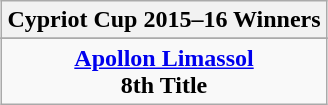<table class="wikitable" style="text-align:center;margin: 0 auto;">
<tr>
<th>Cypriot Cup 2015–16 Winners</th>
</tr>
<tr>
</tr>
<tr>
</tr>
<tr>
<td><strong><a href='#'>Apollon Limassol</a></strong><br><strong>8th Title</strong></td>
</tr>
</table>
